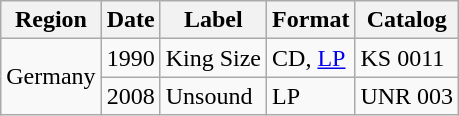<table class="wikitable">
<tr>
<th>Region</th>
<th>Date</th>
<th>Label</th>
<th>Format</th>
<th>Catalog</th>
</tr>
<tr>
<td rowspan="2">Germany</td>
<td>1990</td>
<td>King Size</td>
<td>CD, <a href='#'>LP</a></td>
<td>KS 0011</td>
</tr>
<tr>
<td>2008</td>
<td>Unsound</td>
<td>LP</td>
<td>UNR 003</td>
</tr>
</table>
